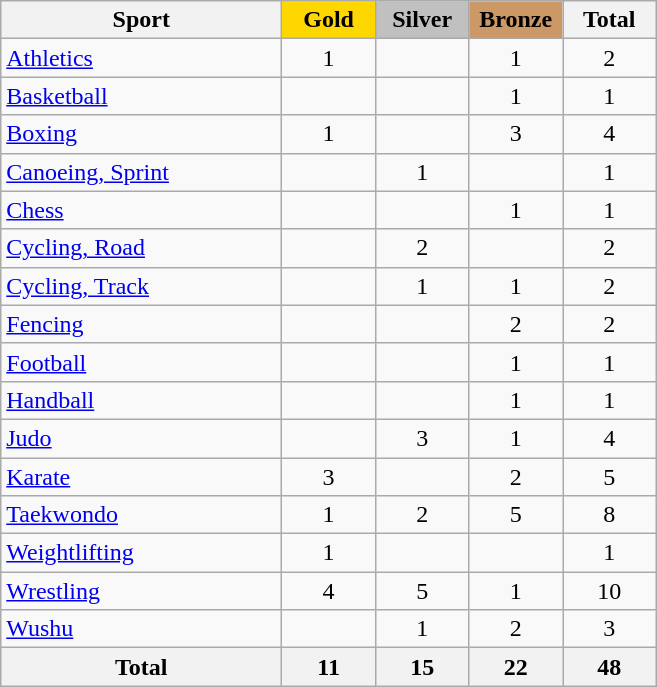<table class="wikitable sortable" style="text-align:center;">
<tr>
<th width=180>Sport</th>
<th scope="col" style="background:gold; width:55px;">Gold</th>
<th scope="col" style="background:silver; width:55px;">Silver</th>
<th scope="col" style="background:#cc9966; width:55px;">Bronze</th>
<th width=55>Total</th>
</tr>
<tr>
<td align=left><a href='#'>Athletics</a></td>
<td>1</td>
<td></td>
<td>1</td>
<td>2</td>
</tr>
<tr>
<td align=left><a href='#'>Basketball</a></td>
<td></td>
<td></td>
<td>1</td>
<td>1</td>
</tr>
<tr>
<td align=left><a href='#'>Boxing</a></td>
<td>1</td>
<td></td>
<td>3</td>
<td>4</td>
</tr>
<tr>
<td align=left><a href='#'>Canoeing, Sprint</a></td>
<td></td>
<td>1</td>
<td></td>
<td>1</td>
</tr>
<tr>
<td align=left><a href='#'>Chess</a></td>
<td></td>
<td></td>
<td>1</td>
<td>1</td>
</tr>
<tr>
<td align=left><a href='#'>Cycling, Road</a></td>
<td></td>
<td>2</td>
<td></td>
<td>2</td>
</tr>
<tr>
<td align=left><a href='#'>Cycling, Track</a></td>
<td></td>
<td>1</td>
<td>1</td>
<td>2</td>
</tr>
<tr>
<td align=left><a href='#'>Fencing</a></td>
<td></td>
<td></td>
<td>2</td>
<td>2</td>
</tr>
<tr>
<td align=left><a href='#'>Football</a></td>
<td></td>
<td></td>
<td>1</td>
<td>1</td>
</tr>
<tr>
<td align=left><a href='#'>Handball</a></td>
<td></td>
<td></td>
<td>1</td>
<td>1</td>
</tr>
<tr>
<td align=left><a href='#'>Judo</a></td>
<td></td>
<td>3</td>
<td>1</td>
<td>4</td>
</tr>
<tr>
<td align=left><a href='#'>Karate</a></td>
<td>3</td>
<td></td>
<td>2</td>
<td>5</td>
</tr>
<tr>
<td align=left><a href='#'>Taekwondo</a></td>
<td>1</td>
<td>2</td>
<td>5</td>
<td>8</td>
</tr>
<tr>
<td align=left><a href='#'>Weightlifting</a></td>
<td>1</td>
<td></td>
<td></td>
<td>1</td>
</tr>
<tr>
<td align=left><a href='#'>Wrestling</a></td>
<td>4</td>
<td>5</td>
<td>1</td>
<td>10</td>
</tr>
<tr>
<td align=left><a href='#'>Wushu</a></td>
<td></td>
<td>1</td>
<td>2</td>
<td>3</td>
</tr>
<tr class="sortbottom">
<th>Total</th>
<th>11</th>
<th>15</th>
<th>22</th>
<th>48</th>
</tr>
</table>
